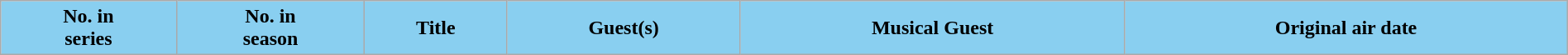<table class="wikitable plainrowheaders" style="width:100%;">
<tr>
<th style="background:#89CFF0; color:#000;">No. in<br>series</th>
<th style="background:#89CFF0; color:#000;">No. in<br>season</th>
<th style="background:#89CFF0; color:#000;">Title</th>
<th style="background:#89CFF0; color:#000;">Guest(s)</th>
<th style="background:#89CFF0; color:#000;">Musical Guest</th>
<th style="background:#89CFF0; color:#000;">Original air date<br>






</th>
</tr>
</table>
